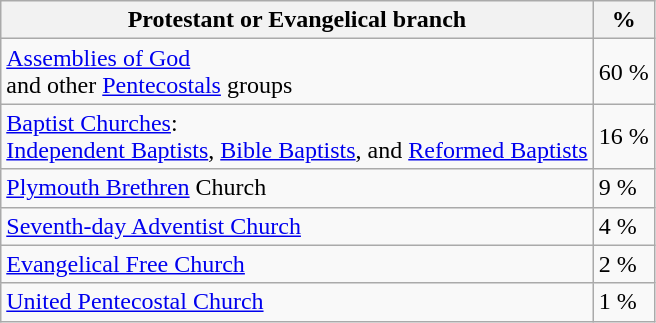<table class="wikitable">
<tr>
<th>Protestant or Evangelical branch</th>
<th>%</th>
</tr>
<tr>
<td><a href='#'>Assemblies of God</a><br>and other <a href='#'>Pentecostals</a> groups</td>
<td>60 %</td>
</tr>
<tr>
<td><a href='#'>Baptist Churches</a>:<br><a href='#'>Independent Baptists</a>, <a href='#'>Bible Baptists</a>, and <a href='#'>Reformed Baptists</a></td>
<td>16 %</td>
</tr>
<tr>
<td><a href='#'>Plymouth Brethren</a> Church</td>
<td>9 %</td>
</tr>
<tr>
<td><a href='#'>Seventh-day Adventist Church</a></td>
<td>4 %</td>
</tr>
<tr>
<td><a href='#'>Evangelical Free Church</a></td>
<td>2 %</td>
</tr>
<tr>
<td><a href='#'>United Pentecostal Church</a></td>
<td>1 %</td>
</tr>
</table>
